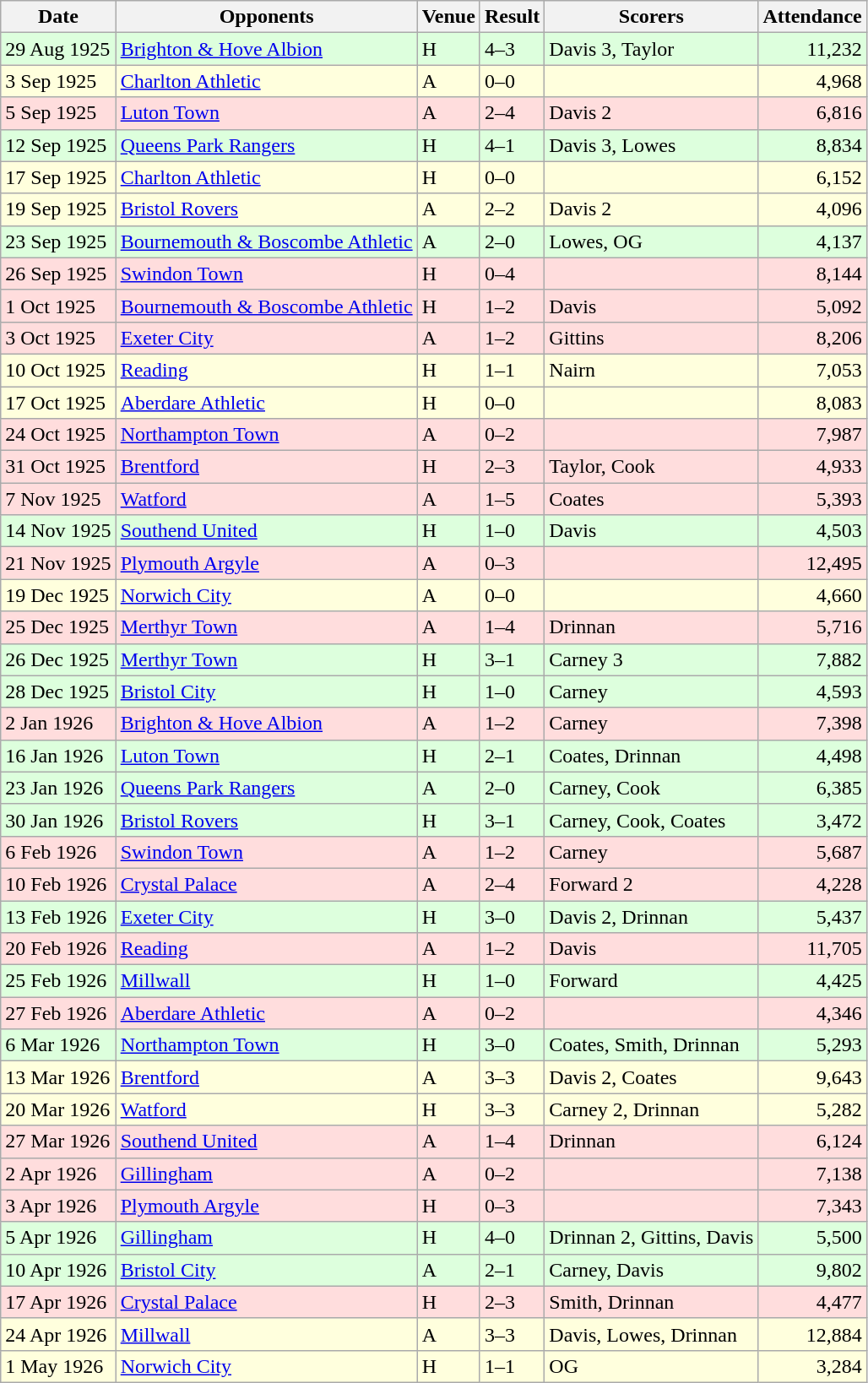<table class="wikitable sortable">
<tr>
<th>Date</th>
<th>Opponents</th>
<th>Venue</th>
<th>Result</th>
<th>Scorers</th>
<th>Attendance</th>
</tr>
<tr bgcolor="#ddffdd">
<td>29 Aug 1925</td>
<td><a href='#'>Brighton & Hove Albion</a></td>
<td>H</td>
<td>4–3</td>
<td>Davis 3, Taylor</td>
<td align="right">11,232</td>
</tr>
<tr bgcolor="#ffffdd">
<td>3 Sep 1925</td>
<td><a href='#'>Charlton Athletic</a></td>
<td>A</td>
<td>0–0</td>
<td></td>
<td align="right">4,968</td>
</tr>
<tr bgcolor="#ffdddd">
<td>5 Sep 1925</td>
<td><a href='#'>Luton Town</a></td>
<td>A</td>
<td>2–4</td>
<td>Davis 2</td>
<td align="right">6,816</td>
</tr>
<tr bgcolor="#ddffdd">
<td>12 Sep 1925</td>
<td><a href='#'>Queens Park Rangers</a></td>
<td>H</td>
<td>4–1</td>
<td>Davis 3, Lowes</td>
<td align="right">8,834</td>
</tr>
<tr bgcolor="#ffffdd">
<td>17 Sep 1925</td>
<td><a href='#'>Charlton Athletic</a></td>
<td>H</td>
<td>0–0</td>
<td></td>
<td align="right">6,152</td>
</tr>
<tr bgcolor="#ffffdd">
<td>19 Sep 1925</td>
<td><a href='#'>Bristol Rovers</a></td>
<td>A</td>
<td>2–2</td>
<td>Davis 2</td>
<td align="right">4,096</td>
</tr>
<tr bgcolor="#ddffdd">
<td>23 Sep 1925</td>
<td><a href='#'>Bournemouth & Boscombe Athletic</a></td>
<td>A</td>
<td>2–0</td>
<td>Lowes, OG</td>
<td align="right">4,137</td>
</tr>
<tr bgcolor="#ffdddd">
<td>26 Sep 1925</td>
<td><a href='#'>Swindon Town</a></td>
<td>H</td>
<td>0–4</td>
<td></td>
<td align="right">8,144</td>
</tr>
<tr bgcolor="#ffdddd">
<td>1 Oct 1925</td>
<td><a href='#'>Bournemouth & Boscombe Athletic</a></td>
<td>H</td>
<td>1–2</td>
<td>Davis</td>
<td align="right">5,092</td>
</tr>
<tr bgcolor="#ffdddd">
<td>3 Oct 1925</td>
<td><a href='#'>Exeter City</a></td>
<td>A</td>
<td>1–2</td>
<td>Gittins</td>
<td align="right">8,206</td>
</tr>
<tr bgcolor="#ffffdd">
<td>10 Oct 1925</td>
<td><a href='#'>Reading</a></td>
<td>H</td>
<td>1–1</td>
<td>Nairn</td>
<td align="right">7,053</td>
</tr>
<tr bgcolor="#ffffdd">
<td>17 Oct 1925</td>
<td><a href='#'>Aberdare Athletic</a></td>
<td>H</td>
<td>0–0</td>
<td></td>
<td align="right">8,083</td>
</tr>
<tr bgcolor="#ffdddd">
<td>24 Oct 1925</td>
<td><a href='#'>Northampton Town</a></td>
<td>A</td>
<td>0–2</td>
<td></td>
<td align="right">7,987</td>
</tr>
<tr bgcolor="#ffdddd">
<td>31 Oct 1925</td>
<td><a href='#'>Brentford</a></td>
<td>H</td>
<td>2–3</td>
<td>Taylor, Cook</td>
<td align="right">4,933</td>
</tr>
<tr bgcolor="#ffdddd">
<td>7 Nov 1925</td>
<td><a href='#'>Watford</a></td>
<td>A</td>
<td>1–5</td>
<td>Coates</td>
<td align="right">5,393</td>
</tr>
<tr bgcolor="#ddffdd">
<td>14 Nov 1925</td>
<td><a href='#'>Southend United</a></td>
<td>H</td>
<td>1–0</td>
<td>Davis</td>
<td align="right">4,503</td>
</tr>
<tr bgcolor="#ffdddd">
<td>21 Nov 1925</td>
<td><a href='#'>Plymouth Argyle</a></td>
<td>A</td>
<td>0–3</td>
<td></td>
<td align="right">12,495</td>
</tr>
<tr bgcolor="#ffffdd">
<td>19 Dec 1925</td>
<td><a href='#'>Norwich City</a></td>
<td>A</td>
<td>0–0</td>
<td></td>
<td align="right">4,660</td>
</tr>
<tr bgcolor="#ffdddd">
<td>25 Dec 1925</td>
<td><a href='#'>Merthyr Town</a></td>
<td>A</td>
<td>1–4</td>
<td>Drinnan</td>
<td align="right">5,716</td>
</tr>
<tr bgcolor="#ddffdd">
<td>26 Dec 1925</td>
<td><a href='#'>Merthyr Town</a></td>
<td>H</td>
<td>3–1</td>
<td>Carney 3</td>
<td align="right">7,882</td>
</tr>
<tr bgcolor="#ddffdd">
<td>28 Dec 1925</td>
<td><a href='#'>Bristol City</a></td>
<td>H</td>
<td>1–0</td>
<td>Carney</td>
<td align="right">4,593</td>
</tr>
<tr bgcolor="#ffdddd">
<td>2 Jan 1926</td>
<td><a href='#'>Brighton & Hove Albion</a></td>
<td>A</td>
<td>1–2</td>
<td>Carney</td>
<td align="right">7,398</td>
</tr>
<tr bgcolor="#ddffdd">
<td>16 Jan 1926</td>
<td><a href='#'>Luton Town</a></td>
<td>H</td>
<td>2–1</td>
<td>Coates, Drinnan</td>
<td align="right">4,498</td>
</tr>
<tr bgcolor="#ddffdd">
<td>23 Jan 1926</td>
<td><a href='#'>Queens Park Rangers</a></td>
<td>A</td>
<td>2–0</td>
<td>Carney, Cook</td>
<td align="right">6,385</td>
</tr>
<tr bgcolor="#ddffdd">
<td>30 Jan 1926</td>
<td><a href='#'>Bristol Rovers</a></td>
<td>H</td>
<td>3–1</td>
<td>Carney, Cook, Coates</td>
<td align="right">3,472</td>
</tr>
<tr bgcolor="#ffdddd">
<td>6 Feb 1926</td>
<td><a href='#'>Swindon Town</a></td>
<td>A</td>
<td>1–2</td>
<td>Carney</td>
<td align="right">5,687</td>
</tr>
<tr bgcolor="#ffdddd">
<td>10 Feb 1926</td>
<td><a href='#'>Crystal Palace</a></td>
<td>A</td>
<td>2–4</td>
<td>Forward 2</td>
<td align="right">4,228</td>
</tr>
<tr bgcolor="#ddffdd">
<td>13 Feb 1926</td>
<td><a href='#'>Exeter City</a></td>
<td>H</td>
<td>3–0</td>
<td>Davis 2, Drinnan</td>
<td align="right">5,437</td>
</tr>
<tr bgcolor="#ffdddd">
<td>20 Feb 1926</td>
<td><a href='#'>Reading</a></td>
<td>A</td>
<td>1–2</td>
<td>Davis</td>
<td align="right">11,705</td>
</tr>
<tr bgcolor="#ddffdd">
<td>25 Feb 1926</td>
<td><a href='#'>Millwall</a></td>
<td>H</td>
<td>1–0</td>
<td>Forward</td>
<td align="right">4,425</td>
</tr>
<tr bgcolor="#ffdddd">
<td>27 Feb 1926</td>
<td><a href='#'>Aberdare Athletic</a></td>
<td>A</td>
<td>0–2</td>
<td></td>
<td align="right">4,346</td>
</tr>
<tr bgcolor="#ddffdd">
<td>6 Mar 1926</td>
<td><a href='#'>Northampton Town</a></td>
<td>H</td>
<td>3–0</td>
<td>Coates, Smith, Drinnan</td>
<td align="right">5,293</td>
</tr>
<tr bgcolor="#ffffdd">
<td>13 Mar 1926</td>
<td><a href='#'>Brentford</a></td>
<td>A</td>
<td>3–3</td>
<td>Davis 2, Coates</td>
<td align="right">9,643</td>
</tr>
<tr bgcolor="#ffffdd">
<td>20 Mar 1926</td>
<td><a href='#'>Watford</a></td>
<td>H</td>
<td>3–3</td>
<td>Carney 2, Drinnan</td>
<td align="right">5,282</td>
</tr>
<tr bgcolor="#ffdddd">
<td>27 Mar 1926</td>
<td><a href='#'>Southend United</a></td>
<td>A</td>
<td>1–4</td>
<td>Drinnan</td>
<td align="right">6,124</td>
</tr>
<tr bgcolor="#ffdddd">
<td>2 Apr 1926</td>
<td><a href='#'>Gillingham</a></td>
<td>A</td>
<td>0–2</td>
<td></td>
<td align="right">7,138</td>
</tr>
<tr bgcolor="#ffdddd">
<td>3 Apr 1926</td>
<td><a href='#'>Plymouth Argyle</a></td>
<td>H</td>
<td>0–3</td>
<td></td>
<td align="right">7,343</td>
</tr>
<tr bgcolor="#ddffdd">
<td>5 Apr 1926</td>
<td><a href='#'>Gillingham</a></td>
<td>H</td>
<td>4–0</td>
<td>Drinnan 2, Gittins, Davis</td>
<td align="right">5,500</td>
</tr>
<tr bgcolor="#ddffdd">
<td>10 Apr 1926</td>
<td><a href='#'>Bristol City</a></td>
<td>A</td>
<td>2–1</td>
<td>Carney, Davis</td>
<td align="right">9,802</td>
</tr>
<tr bgcolor="#ffdddd">
<td>17 Apr 1926</td>
<td><a href='#'>Crystal Palace</a></td>
<td>H</td>
<td>2–3</td>
<td>Smith, Drinnan</td>
<td align="right">4,477</td>
</tr>
<tr bgcolor="#ffffdd">
<td>24 Apr 1926</td>
<td><a href='#'>Millwall</a></td>
<td>A</td>
<td>3–3</td>
<td>Davis, Lowes, Drinnan</td>
<td align="right">12,884</td>
</tr>
<tr bgcolor="#ffffdd">
<td>1 May 1926</td>
<td><a href='#'>Norwich City</a></td>
<td>H</td>
<td>1–1</td>
<td>OG</td>
<td align="right">3,284</td>
</tr>
</table>
